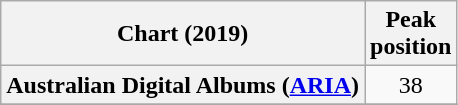<table class="wikitable sortable plainrowheaders" style="text-align:center">
<tr>
<th scope="col">Chart (2019)</th>
<th scope="col">Peak<br>position</th>
</tr>
<tr>
<th scope="row">Australian Digital Albums (<a href='#'>ARIA</a>)</th>
<td>38</td>
</tr>
<tr>
</tr>
<tr>
</tr>
<tr>
</tr>
<tr>
</tr>
</table>
